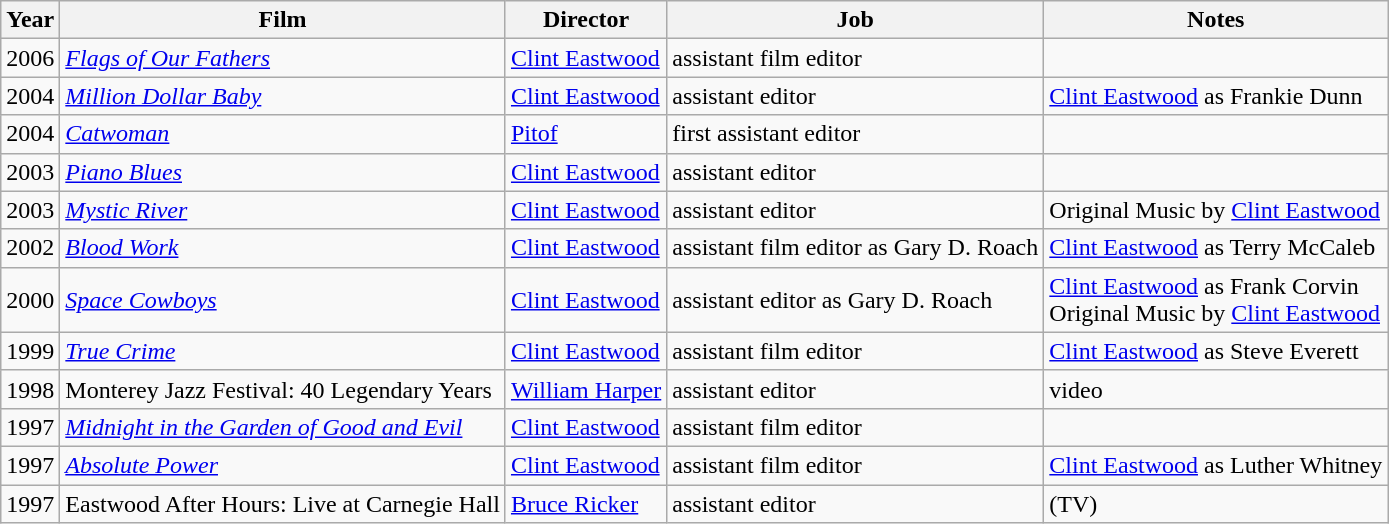<table class="wikitable sortable">
<tr>
<th>Year</th>
<th>Film</th>
<th>Director</th>
<th>Job</th>
<th>Notes</th>
</tr>
<tr>
<td>2006</td>
<td><em><a href='#'>Flags of Our Fathers</a></em></td>
<td><a href='#'>Clint Eastwood</a></td>
<td>assistant film editor</td>
<td></td>
</tr>
<tr>
<td>2004</td>
<td><em><a href='#'>Million Dollar Baby</a></em></td>
<td><a href='#'>Clint Eastwood</a></td>
<td>assistant editor</td>
<td><a href='#'>Clint Eastwood</a> as Frankie Dunn</td>
</tr>
<tr>
<td>2004</td>
<td><em><a href='#'>Catwoman</a></em></td>
<td><a href='#'>Pitof</a></td>
<td>first assistant editor</td>
<td></td>
</tr>
<tr>
<td>2003</td>
<td><em><a href='#'>Piano Blues</a></em></td>
<td><a href='#'>Clint Eastwood</a></td>
<td>assistant editor</td>
<td></td>
</tr>
<tr>
<td>2003</td>
<td><em><a href='#'>Mystic River</a></em></td>
<td><a href='#'>Clint Eastwood</a></td>
<td>assistant editor</td>
<td>Original Music by <a href='#'>Clint Eastwood</a></td>
</tr>
<tr>
<td>2002</td>
<td><em><a href='#'>Blood Work</a></em></td>
<td><a href='#'>Clint Eastwood</a></td>
<td>assistant film editor as Gary D. Roach</td>
<td><a href='#'>Clint Eastwood</a> as Terry McCaleb</td>
</tr>
<tr>
<td>2000</td>
<td><em><a href='#'>Space Cowboys</a></em></td>
<td><a href='#'>Clint Eastwood</a></td>
<td>assistant editor as Gary D. Roach</td>
<td><a href='#'>Clint Eastwood</a> as Frank Corvin<br>Original Music by <a href='#'>Clint Eastwood</a></td>
</tr>
<tr>
<td>1999</td>
<td><em><a href='#'>True Crime</a></em></td>
<td><a href='#'>Clint Eastwood</a></td>
<td>assistant film editor</td>
<td><a href='#'>Clint Eastwood</a> as Steve Everett</td>
</tr>
<tr>
<td>1998</td>
<td>Monterey Jazz Festival: 40 Legendary Years</td>
<td><a href='#'>William Harper</a></td>
<td>assistant editor</td>
<td>video</td>
</tr>
<tr>
<td>1997</td>
<td><em><a href='#'>Midnight in the Garden of Good and Evil</a></em></td>
<td><a href='#'>Clint Eastwood</a></td>
<td>assistant film editor</td>
<td></td>
</tr>
<tr>
<td>1997</td>
<td><em><a href='#'>Absolute Power</a></em></td>
<td><a href='#'>Clint Eastwood</a></td>
<td>assistant film editor</td>
<td><a href='#'>Clint Eastwood</a> as Luther Whitney</td>
</tr>
<tr>
<td>1997</td>
<td>Eastwood After Hours: Live at Carnegie Hall</td>
<td><a href='#'>Bruce Ricker</a></td>
<td>assistant editor</td>
<td>(TV)</td>
</tr>
</table>
